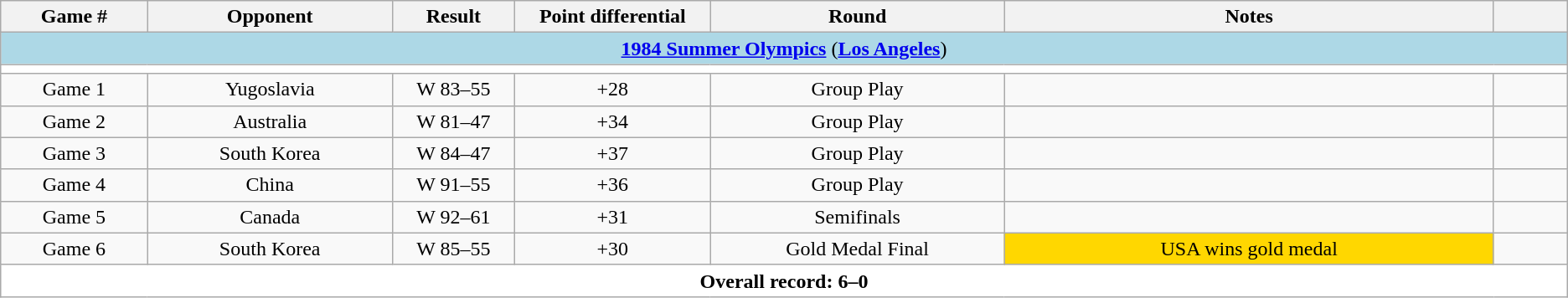<table class="wikitable">
<tr>
<th width=6%>Game #</th>
<th width=10%>Opponent</th>
<th width=05%>Result</th>
<th width=8%>Point differential</th>
<th width=12%>Round</th>
<th width=20%>Notes</th>
<th width=3%></th>
</tr>
<tr>
<td colspan="7"  style="text-align:center; background:lightblue;"><span><strong><a href='#'>1984 Summer Olympics</a></strong> (<strong><a href='#'>Los Angeles</a></strong>)</span></td>
</tr>
<tr>
<td colspan="7"  style="text-align:center; background:white;"></td>
</tr>
<tr>
<td align=center>Game 1</td>
<td align=center>Yugoslavia</td>
<td align=center>W 83–55</td>
<td align=center>+28</td>
<td align=center>Group Play</td>
<td align=center></td>
<td align=center></td>
</tr>
<tr>
<td align=center>Game 2</td>
<td align=center>Australia</td>
<td align=center>W 81–47</td>
<td align=center>+34</td>
<td align=center>Group Play</td>
<td align=center></td>
<td align=center></td>
</tr>
<tr>
<td align=center>Game 3</td>
<td align=center>South Korea</td>
<td align=center>W 84–47</td>
<td align=center>+37</td>
<td align=center>Group Play</td>
<td align=center></td>
<td align=center></td>
</tr>
<tr>
<td align=center>Game 4</td>
<td align=center>China</td>
<td align=center>W 91–55</td>
<td align=center>+36</td>
<td align=center>Group Play</td>
<td align=center></td>
<td align=center></td>
</tr>
<tr>
<td align=center>Game 5</td>
<td align=center>Canada</td>
<td align=center>W 92–61</td>
<td align=center>+31</td>
<td align=center>Semifinals</td>
<td align=center></td>
<td align=center></td>
</tr>
<tr>
<td align=center>Game 6</td>
<td align=center>South Korea</td>
<td align=center>W 85–55</td>
<td align=center>+30</td>
<td align=center>Gold Medal Final</td>
<td style="text-align:center; background:gold;">USA wins gold medal</td>
<td align=center></td>
</tr>
<tr>
<td colspan="7"  style="text-align:center; background:white;"><span><strong>Overall record: 6–0</strong></span></td>
</tr>
</table>
